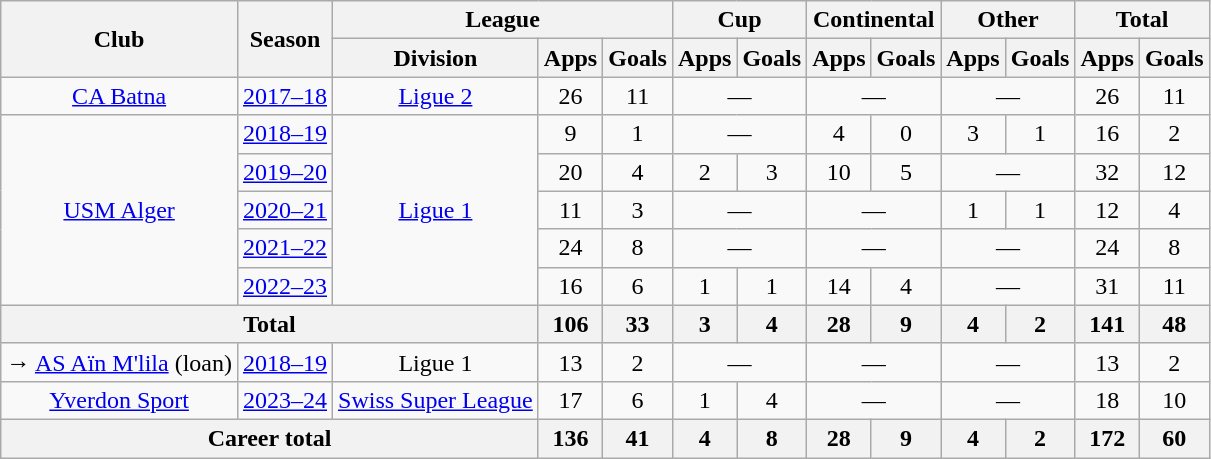<table class="wikitable" style="text-align: center;">
<tr>
<th rowspan="2">Club</th>
<th rowspan="2">Season</th>
<th colspan="3">League</th>
<th colspan="2">Cup</th>
<th colspan="2">Continental</th>
<th colspan="2">Other</th>
<th colspan="2">Total</th>
</tr>
<tr>
<th>Division</th>
<th>Apps</th>
<th>Goals</th>
<th>Apps</th>
<th>Goals</th>
<th>Apps</th>
<th>Goals</th>
<th>Apps</th>
<th>Goals</th>
<th>Apps</th>
<th>Goals</th>
</tr>
<tr>
<td valign="center"><a href='#'>CA Batna</a></td>
<td><a href='#'>2017–18</a></td>
<td><a href='#'>Ligue 2</a></td>
<td>26</td>
<td>11</td>
<td colspan=2>—</td>
<td colspan=2>—</td>
<td colspan=2>—</td>
<td>26</td>
<td>11</td>
</tr>
<tr>
<td rowspan=5 valign="center"><a href='#'>USM Alger</a></td>
<td><a href='#'>2018–19</a></td>
<td rowspan=5><a href='#'>Ligue 1</a></td>
<td>9</td>
<td>1</td>
<td colspan=2>—</td>
<td>4</td>
<td>0</td>
<td>3</td>
<td>1</td>
<td>16</td>
<td>2</td>
</tr>
<tr>
<td><a href='#'>2019–20</a></td>
<td>20</td>
<td>4</td>
<td>2</td>
<td>3</td>
<td>10</td>
<td>5</td>
<td colspan=2>—</td>
<td>32</td>
<td>12</td>
</tr>
<tr>
<td><a href='#'>2020–21</a></td>
<td>11</td>
<td>3</td>
<td colspan=2>—</td>
<td colspan=2>—</td>
<td>1</td>
<td>1</td>
<td>12</td>
<td>4</td>
</tr>
<tr>
<td><a href='#'>2021–22</a></td>
<td>24</td>
<td>8</td>
<td colspan=2>—</td>
<td colspan=2>—</td>
<td colspan=2>—</td>
<td>24</td>
<td>8</td>
</tr>
<tr>
<td><a href='#'>2022–23</a></td>
<td>16</td>
<td>6</td>
<td>1</td>
<td>1</td>
<td>14</td>
<td>4</td>
<td colspan=2>—</td>
<td>31</td>
<td>11</td>
</tr>
<tr>
<th colspan="3">Total</th>
<th>106</th>
<th>33</th>
<th>3</th>
<th>4</th>
<th>28</th>
<th>9</th>
<th>4</th>
<th>2</th>
<th>141</th>
<th>48</th>
</tr>
<tr>
<td rowspan="1" valign="center">→ <a href='#'>AS Aïn M'lila</a> (loan)</td>
<td><a href='#'>2018–19</a></td>
<td>Ligue 1</td>
<td>13</td>
<td>2</td>
<td colspan=2>—</td>
<td colspan=2>—</td>
<td colspan=2>—</td>
<td>13</td>
<td>2</td>
</tr>
<tr>
<td rowspan="1" valign="center"><a href='#'>Yverdon Sport</a></td>
<td><a href='#'>2023–24</a></td>
<td><a href='#'>Swiss Super League</a></td>
<td>17</td>
<td>6</td>
<td>1</td>
<td>4</td>
<td colspan=2>—</td>
<td colspan=2>—</td>
<td>18</td>
<td>10</td>
</tr>
<tr>
<th colspan="3">Career total</th>
<th>136</th>
<th>41</th>
<th>4</th>
<th>8</th>
<th>28</th>
<th>9</th>
<th>4</th>
<th>2</th>
<th>172</th>
<th>60</th>
</tr>
</table>
